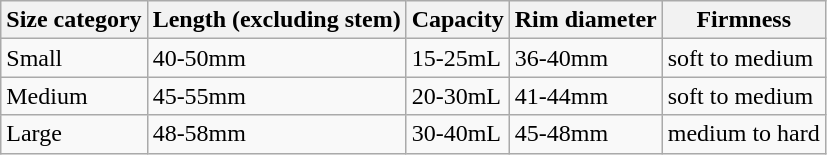<table class="wikitable floatright">
<tr>
<th>Size category</th>
<th>Length (excluding stem)</th>
<th>Capacity</th>
<th>Rim diameter</th>
<th>Firmness</th>
</tr>
<tr>
<td>Small</td>
<td>40-50mm</td>
<td>15-25mL</td>
<td>36-40mm</td>
<td>soft to medium</td>
</tr>
<tr>
<td>Medium</td>
<td>45-55mm</td>
<td>20-30mL</td>
<td>41-44mm</td>
<td>soft to medium</td>
</tr>
<tr>
<td>Large</td>
<td>48-58mm</td>
<td>30-40mL</td>
<td>45-48mm</td>
<td>medium to hard</td>
</tr>
</table>
